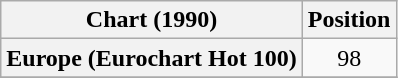<table class="wikitable sortable plainrowheaders">
<tr>
<th>Chart (1990)</th>
<th>Position</th>
</tr>
<tr>
<th scope="row">Europe (Eurochart Hot 100)</th>
<td style="text-align:center;">98</td>
</tr>
<tr>
</tr>
</table>
